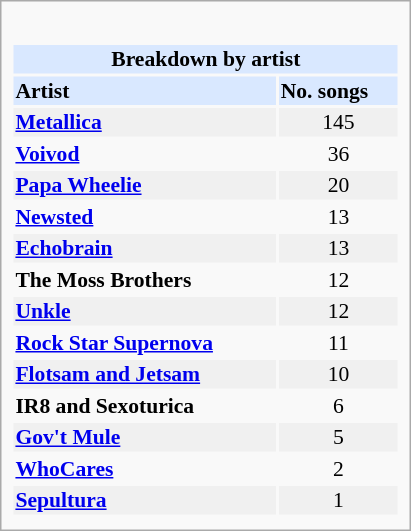<table class="infobox" style="width: 19em; text-align: left; font-size: 90%; vertical-align: middle;">
<tr>
<td colspan="2" style="text-align:center;"></td>
</tr>
<tr>
<td colspan=2><br><table class="collapsible collapsed" width=100%>
<tr>
<th colspan=2 style="background-color: #D9E8FF; text-align: center;">Breakdown by artist</th>
</tr>
<tr>
<th scope="col" style="background-color: #D9E8FF">Artist</th>
<th scope="col" style="background-color: #D9E8FF">No. songs</th>
</tr>
<tr>
<th scope="row" style="background-color: #F0F0F0"><a href='#'>Metallica</a></th>
<td style="text-align: center; background-color: #F0F0F0">145</td>
</tr>
<tr>
<th scope="row"><a href='#'>Voivod</a></th>
<td style="text-align: center;">36</td>
</tr>
<tr>
<th scope="row" style="background-color: #F0F0F0"><a href='#'>Papa Wheelie</a></th>
<td style="text-align: center; background-color: #F0F0F0">20</td>
</tr>
<tr>
<th scope="row"><a href='#'>Newsted</a></th>
<td style="text-align: center;">13</td>
</tr>
<tr>
<th scope="row"  style="background-color: #F0F0F0"><a href='#'>Echobrain</a></th>
<td style="text-align: center; background-color: #F0F0F0">13</td>
</tr>
<tr>
<th scope="row">The Moss Brothers</th>
<td style="text-align: center;">12</td>
</tr>
<tr>
<th scope="row" style="background-color: #F0F0F0"><a href='#'>Unkle</a></th>
<td style="text-align: center; background-color: #F0F0F0">12</td>
</tr>
<tr>
<th scope="row"><a href='#'>Rock Star Supernova</a></th>
<td style="text-align: center;">11</td>
</tr>
<tr>
<th scope="row" style="background-color: #F0F0F0"><a href='#'>Flotsam and Jetsam</a></th>
<td style="text-align: center; background-color: #F0F0F0">10</td>
</tr>
<tr>
<th scope="row">IR8 and Sexoturica</th>
<td style="text-align: center;">6</td>
</tr>
<tr>
<th scope="row" style="background-color: #F0F0F0"><a href='#'>Gov't Mule</a></th>
<td style="text-align: center; background-color: #F0F0F0">5</td>
</tr>
<tr>
<th scope="row"><a href='#'>WhoCares</a></th>
<td style="text-align: center;">2</td>
</tr>
<tr>
<th scope="row" style="background-color: #F0F0F0"><a href='#'>Sepultura</a></th>
<td style="text-align: center; background-color: #F0F0F0">1</td>
</tr>
<tr>
</tr>
</table>
</td>
</tr>
</table>
